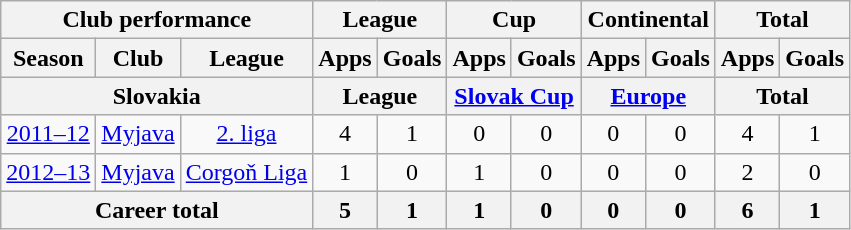<table class="wikitable" style="text-align:center">
<tr>
<th colspan=3>Club performance</th>
<th colspan=2>League</th>
<th colspan=2>Cup</th>
<th colspan=2>Continental</th>
<th colspan=2>Total</th>
</tr>
<tr>
<th>Season</th>
<th>Club</th>
<th>League</th>
<th>Apps</th>
<th>Goals</th>
<th>Apps</th>
<th>Goals</th>
<th>Apps</th>
<th>Goals</th>
<th>Apps</th>
<th>Goals</th>
</tr>
<tr>
<th colspan=3>Slovakia</th>
<th colspan=2>League</th>
<th colspan=2><a href='#'>Slovak Cup</a></th>
<th colspan=2><a href='#'>Europe</a></th>
<th colspan=2>Total</th>
</tr>
<tr>
<td><a href='#'>2011–12</a></td>
<td rowspan="1"><a href='#'>Myjava</a></td>
<td rowspan="1"><a href='#'>2. liga</a></td>
<td>4</td>
<td>1</td>
<td>0</td>
<td>0</td>
<td>0</td>
<td>0</td>
<td>4</td>
<td>1</td>
</tr>
<tr>
<td><a href='#'>2012–13</a></td>
<td rowspan="1"><a href='#'>Myjava</a></td>
<td rowspan="1"><a href='#'>Corgoň Liga</a></td>
<td>1</td>
<td>0</td>
<td>1</td>
<td>0</td>
<td>0</td>
<td>0</td>
<td>2</td>
<td>0</td>
</tr>
<tr>
<th colspan=3>Career total</th>
<th>5</th>
<th>1</th>
<th>1</th>
<th>0</th>
<th>0</th>
<th>0</th>
<th>6</th>
<th>1</th>
</tr>
</table>
